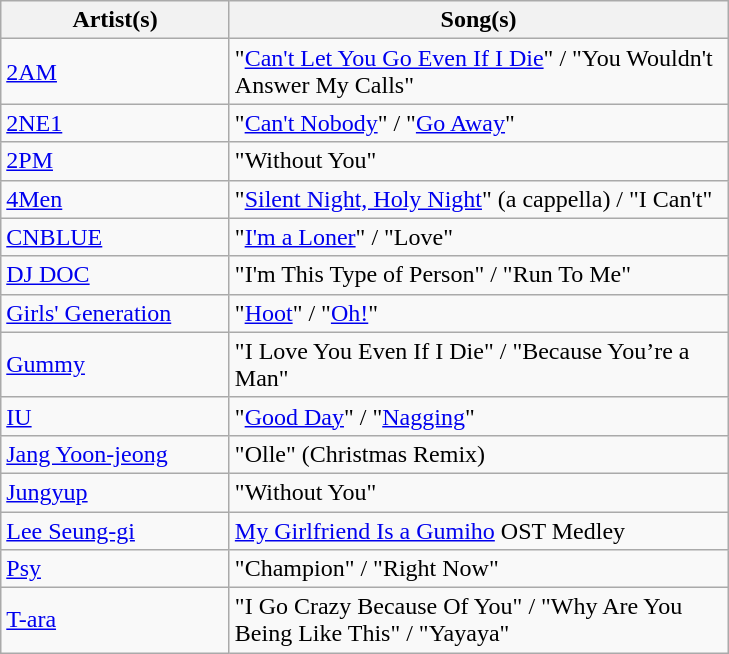<table class="wikitable">
<tr>
<th width="145">Artist(s)</th>
<th width="325">Song(s)</th>
</tr>
<tr>
<td><a href='#'>2AM</a></td>
<td>"<a href='#'>Can't Let You Go Even If I Die</a>" / "You Wouldn't Answer My Calls"</td>
</tr>
<tr>
<td><a href='#'>2NE1</a></td>
<td>"<a href='#'>Can't Nobody</a>" / "<a href='#'>Go Away</a>"</td>
</tr>
<tr>
<td><a href='#'>2PM</a></td>
<td>"Without You"</td>
</tr>
<tr>
<td><a href='#'>4Men</a></td>
<td>"<a href='#'>Silent Night, Holy Night</a>" (a cappella) / "I Can't"</td>
</tr>
<tr>
<td><a href='#'>CNBLUE</a></td>
<td>"<a href='#'>I'm a Loner</a>" / "Love"</td>
</tr>
<tr>
<td><a href='#'>DJ DOC</a></td>
<td>"I'm This Type of Person" / "Run To Me"</td>
</tr>
<tr>
<td><a href='#'>Girls' Generation</a></td>
<td>"<a href='#'>Hoot</a>" / "<a href='#'>Oh!</a>"</td>
</tr>
<tr>
<td><a href='#'>Gummy</a></td>
<td>"I Love You Even If I Die" / "Because You’re a Man"</td>
</tr>
<tr>
<td><a href='#'>IU</a></td>
<td>"<a href='#'>Good Day</a>" / "<a href='#'>Nagging</a>"</td>
</tr>
<tr>
<td><a href='#'>Jang Yoon-jeong</a></td>
<td>"Olle" (Christmas Remix)</td>
</tr>
<tr>
<td><a href='#'>Jungyup</a></td>
<td>"Without You"</td>
</tr>
<tr>
<td><a href='#'>Lee Seung-gi</a></td>
<td><a href='#'>My Girlfriend Is a Gumiho</a> OST Medley</td>
</tr>
<tr>
<td><a href='#'>Psy</a></td>
<td>"Champion" / "Right Now"</td>
</tr>
<tr>
<td><a href='#'>T-ara</a></td>
<td>"I Go Crazy Because Of You" / "Why Are You Being Like This" / "Yayaya"</td>
</tr>
</table>
